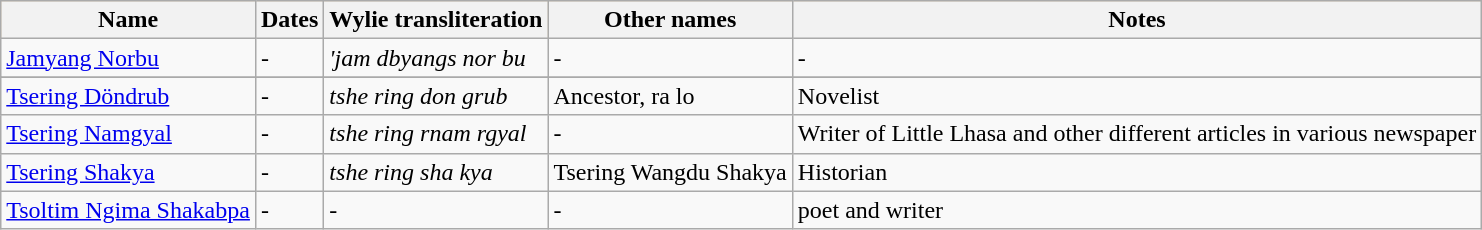<table class="wikitable">
<tr style="background-color:#FFDEAD;" align="center">
<th>Name</th>
<th>Dates</th>
<th>Wylie transliteration</th>
<th>Other names</th>
<th>Notes</th>
</tr>
<tr>
<td><a href='#'>Jamyang Norbu</a></td>
<td>-</td>
<td><em> 'jam dbyangs nor bu</em></td>
<td>-</td>
<td>-</td>
</tr>
<tr International Association of Tibetan Studies>
</tr>
<tr>
<td><a href='#'>Tsering Döndrub</a></td>
<td>-</td>
<td><em>tshe ring don grub</em></td>
<td>Ancestor, ra lo</td>
<td>Novelist</td>
</tr>
<tr>
<td><a href='#'>Tsering Namgyal</a></td>
<td>-</td>
<td><em>tshe ring rnam rgyal</em></td>
<td>-</td>
<td>Writer of Little Lhasa and other different articles in various newspaper</td>
</tr>
<tr>
<td><a href='#'>Tsering Shakya</a></td>
<td>-</td>
<td><em>tshe ring sha kya</em></td>
<td>Tsering Wangdu Shakya</td>
<td>Historian</td>
</tr>
<tr>
<td><a href='#'>Tsoltim Ngima Shakabpa</a></td>
<td>-</td>
<td>-</td>
<td>-</td>
<td>poet and writer</td>
</tr>
</table>
